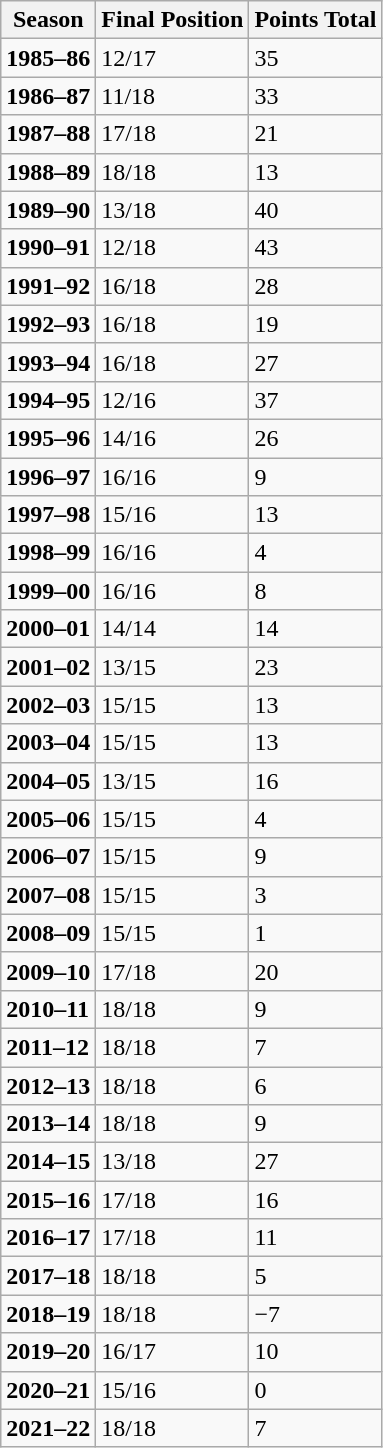<table class="wikitable">
<tr>
<th>Season</th>
<th>Final Position</th>
<th>Points Total</th>
</tr>
<tr>
<td><strong>1985–86</strong></td>
<td>12/17</td>
<td>35</td>
</tr>
<tr>
<td><strong>1986–87</strong></td>
<td>11/18</td>
<td>33</td>
</tr>
<tr>
<td><strong>1987–88</strong></td>
<td>17/18</td>
<td>21</td>
</tr>
<tr>
<td><strong>1988–89</strong></td>
<td>18/18</td>
<td>13</td>
</tr>
<tr>
<td><strong>1989–90</strong></td>
<td>13/18</td>
<td>40</td>
</tr>
<tr>
<td><strong>1990–91</strong></td>
<td>12/18</td>
<td>43</td>
</tr>
<tr>
<td><strong>1991–92</strong></td>
<td>16/18</td>
<td>28</td>
</tr>
<tr>
<td><strong>1992–93</strong></td>
<td>16/18</td>
<td>19</td>
</tr>
<tr>
<td><strong>1993–94</strong></td>
<td>16/18</td>
<td>27</td>
</tr>
<tr>
<td><strong>1994–95</strong></td>
<td>12/16</td>
<td>37</td>
</tr>
<tr>
<td><strong>1995–96</strong></td>
<td>14/16</td>
<td>26</td>
</tr>
<tr>
<td><strong>1996–97</strong></td>
<td>16/16</td>
<td>9</td>
</tr>
<tr>
<td><strong>1997–98</strong></td>
<td>15/16</td>
<td>13</td>
</tr>
<tr>
<td><strong>1998–99</strong></td>
<td>16/16</td>
<td>4</td>
</tr>
<tr>
<td><strong>1999–00</strong></td>
<td>16/16</td>
<td>8</td>
</tr>
<tr>
<td><strong>2000–01</strong></td>
<td>14/14</td>
<td>14</td>
</tr>
<tr>
<td><strong>2001–02</strong></td>
<td>13/15</td>
<td>23</td>
</tr>
<tr>
<td><strong>2002–03</strong></td>
<td>15/15</td>
<td>13</td>
</tr>
<tr>
<td><strong>2003–04</strong></td>
<td>15/15</td>
<td>13</td>
</tr>
<tr>
<td><strong>2004–05</strong></td>
<td>13/15</td>
<td>16</td>
</tr>
<tr>
<td><strong>2005–06</strong></td>
<td>15/15</td>
<td>4</td>
</tr>
<tr>
<td><strong>2006–07</strong></td>
<td>15/15</td>
<td>9</td>
</tr>
<tr>
<td><strong>2007–08</strong></td>
<td>15/15</td>
<td>3</td>
</tr>
<tr>
<td><strong>2008–09</strong></td>
<td>15/15</td>
<td>1</td>
</tr>
<tr>
<td><strong>2009–10</strong></td>
<td>17/18</td>
<td>20</td>
</tr>
<tr>
<td><strong>2010–11</strong></td>
<td>18/18</td>
<td>9</td>
</tr>
<tr>
<td><strong>2011–12</strong></td>
<td>18/18</td>
<td>7</td>
</tr>
<tr>
<td><strong>2012–13</strong></td>
<td>18/18</td>
<td>6</td>
</tr>
<tr>
<td><strong>2013–14</strong></td>
<td>18/18</td>
<td>9</td>
</tr>
<tr>
<td><strong>2014–15</strong></td>
<td>13/18</td>
<td>27</td>
</tr>
<tr>
<td><strong>2015–16</strong></td>
<td>17/18</td>
<td>16</td>
</tr>
<tr>
<td><strong>2016–17</strong></td>
<td>17/18</td>
<td>11</td>
</tr>
<tr>
<td><strong>2017–18</strong></td>
<td>18/18</td>
<td>5</td>
</tr>
<tr>
<td><strong>2018–19</strong></td>
<td>18/18</td>
<td>−7</td>
</tr>
<tr>
<td><strong>2019–20</strong></td>
<td>16/17</td>
<td>10</td>
</tr>
<tr>
<td><strong>2020–21</strong></td>
<td>15/16</td>
<td>0</td>
</tr>
<tr>
<td><strong>2021–22</strong></td>
<td>18/18</td>
<td>7</td>
</tr>
</table>
